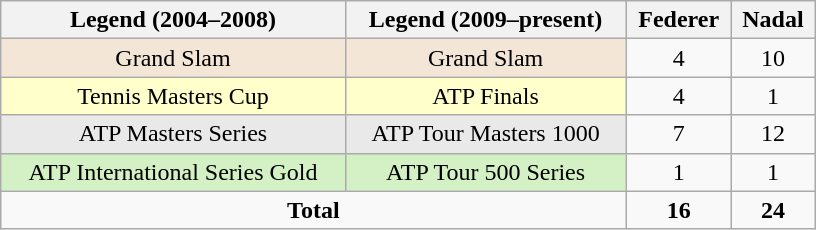<table class=wikitable style="width:43%; vertical-align:top; text-align:center;">
<tr>
<th>Legend (2004–2008)</th>
<th>Legend (2009–present)</th>
<th>Federer</th>
<th>Nadal</th>
</tr>
<tr>
<td bgcolor="#f3e6d7">Grand Slam</td>
<td bgcolor="#f3e6d7">Grand Slam</td>
<td>4</td>
<td>10</td>
</tr>
<tr>
<td bgcolor="#ffffcc">Tennis Masters Cup</td>
<td bgcolor="#ffffcc">ATP Finals</td>
<td>4</td>
<td>1</td>
</tr>
<tr>
<td bgcolor="#e9e9e9">ATP Masters Series</td>
<td bgcolor="#e9e9e9">ATP Tour Masters 1000</td>
<td>7</td>
<td>12</td>
</tr>
<tr>
<td bgcolor="#d4f1c5">ATP International Series Gold</td>
<td bgcolor="#d4f1c5">ATP Tour 500 Series</td>
<td>1</td>
<td>1</td>
</tr>
<tr>
<td colspan=2><strong>Total</strong></td>
<td><strong>16</strong></td>
<td><strong>24</strong></td>
</tr>
</table>
